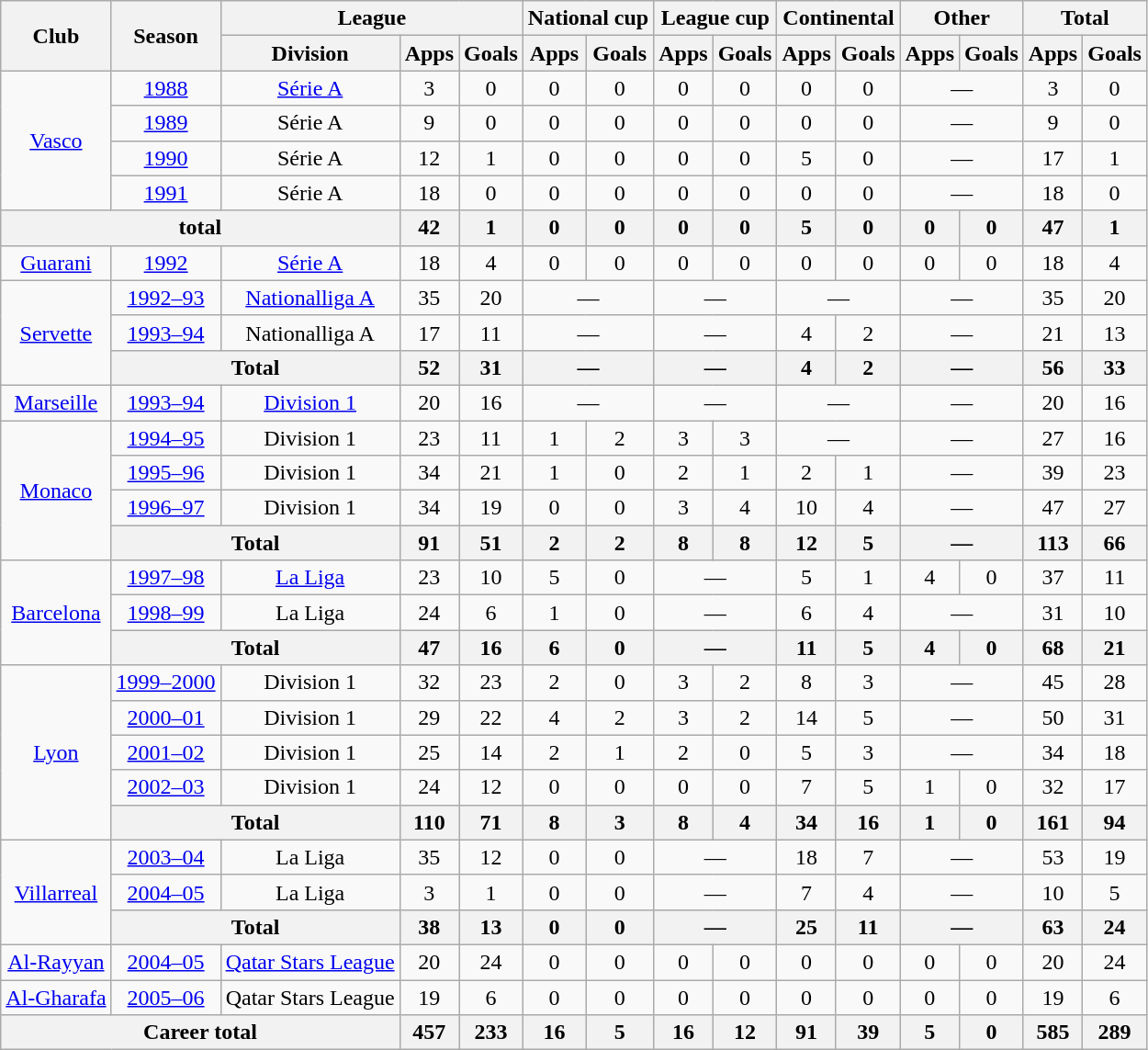<table class="wikitable" style="text-align: center">
<tr>
<th rowspan="2">Club</th>
<th rowspan="2">Season</th>
<th colspan="3">League</th>
<th colspan="2">National cup</th>
<th colspan="2">League cup</th>
<th colspan="2">Continental</th>
<th colspan="2">Other</th>
<th colspan="2">Total</th>
</tr>
<tr>
<th>Division</th>
<th>Apps</th>
<th>Goals</th>
<th>Apps</th>
<th>Goals</th>
<th>Apps</th>
<th>Goals</th>
<th>Apps</th>
<th>Goals</th>
<th>Apps</th>
<th>Goals</th>
<th>Apps</th>
<th>Goals</th>
</tr>
<tr>
<td rowspan="4"><a href='#'>Vasco</a></td>
<td><a href='#'>1988</a></td>
<td><a href='#'>Série A</a></td>
<td>3</td>
<td>0</td>
<td>0</td>
<td>0</td>
<td>0</td>
<td>0</td>
<td>0</td>
<td>0</td>
<td colspan="2">—</td>
<td>3</td>
<td>0</td>
</tr>
<tr>
<td><a href='#'>1989</a></td>
<td>Série A</td>
<td>9</td>
<td>0</td>
<td>0</td>
<td>0</td>
<td>0</td>
<td>0</td>
<td>0</td>
<td>0</td>
<td colspan="2">—</td>
<td>9</td>
<td>0</td>
</tr>
<tr>
<td><a href='#'>1990</a></td>
<td>Série A</td>
<td>12</td>
<td>1</td>
<td>0</td>
<td>0</td>
<td>0</td>
<td>0</td>
<td>5</td>
<td>0</td>
<td colspan="2">—</td>
<td>17</td>
<td>1</td>
</tr>
<tr>
<td><a href='#'>1991</a></td>
<td>Série A</td>
<td>18</td>
<td>0</td>
<td>0</td>
<td>0</td>
<td>0</td>
<td>0</td>
<td>0</td>
<td>0</td>
<td colspan="2">—</td>
<td>18</td>
<td>0</td>
</tr>
<tr>
<th colspan="3">total</th>
<th>42</th>
<th>1</th>
<th>0</th>
<th>0</th>
<th>0</th>
<th>0</th>
<th>5</th>
<th>0</th>
<th>0</th>
<th>0</th>
<th>47</th>
<th>1</th>
</tr>
<tr>
<td rowspan="1"><a href='#'>Guarani</a></td>
<td><a href='#'>1992</a></td>
<td rowspan="1"><a href='#'>Série A</a></td>
<td>18</td>
<td>4</td>
<td>0</td>
<td>0</td>
<td>0</td>
<td>0</td>
<td>0</td>
<td>0</td>
<td>0</td>
<td>0</td>
<td>18</td>
<td>4</td>
</tr>
<tr>
<td rowspan="3"><a href='#'>Servette</a></td>
<td><a href='#'>1992–93</a></td>
<td><a href='#'>Nationalliga A</a></td>
<td>35</td>
<td>20</td>
<td colspan="2">—</td>
<td colspan="2">—</td>
<td colspan="2">—</td>
<td colspan="2">—</td>
<td>35</td>
<td>20</td>
</tr>
<tr>
<td><a href='#'>1993–94</a></td>
<td>Nationalliga A</td>
<td>17</td>
<td>11</td>
<td colspan="2">—</td>
<td colspan="2">—</td>
<td>4</td>
<td>2</td>
<td colspan="2">—</td>
<td>21</td>
<td>13</td>
</tr>
<tr>
<th colspan="2">Total</th>
<th>52</th>
<th>31</th>
<th colspan="2">—</th>
<th colspan="2">—</th>
<th>4</th>
<th>2</th>
<th colspan="2">—</th>
<th>56</th>
<th>33</th>
</tr>
<tr>
<td><a href='#'>Marseille</a></td>
<td><a href='#'>1993–94</a></td>
<td><a href='#'>Division 1</a></td>
<td>20</td>
<td>16</td>
<td colspan="2">—</td>
<td colspan="2">—</td>
<td colspan="2">—</td>
<td colspan="2">—</td>
<td>20</td>
<td>16</td>
</tr>
<tr>
<td rowspan="4"><a href='#'>Monaco</a></td>
<td><a href='#'>1994–95</a></td>
<td>Division 1</td>
<td>23</td>
<td>11</td>
<td>1</td>
<td>2</td>
<td>3</td>
<td>3</td>
<td colspan="2">—</td>
<td colspan="2">—</td>
<td>27</td>
<td>16</td>
</tr>
<tr>
<td><a href='#'>1995–96</a></td>
<td>Division 1</td>
<td>34</td>
<td>21</td>
<td>1</td>
<td>0</td>
<td>2</td>
<td>1</td>
<td>2</td>
<td>1</td>
<td colspan="2">—</td>
<td>39</td>
<td>23</td>
</tr>
<tr>
<td><a href='#'>1996–97</a></td>
<td>Division 1</td>
<td>34</td>
<td>19</td>
<td>0</td>
<td>0</td>
<td>3</td>
<td>4</td>
<td>10</td>
<td>4</td>
<td colspan="2">—</td>
<td>47</td>
<td>27</td>
</tr>
<tr>
<th colspan="2">Total</th>
<th>91</th>
<th>51</th>
<th>2</th>
<th>2</th>
<th>8</th>
<th>8</th>
<th>12</th>
<th>5</th>
<th colspan="2">—</th>
<th>113</th>
<th>66</th>
</tr>
<tr>
<td rowspan="3"><a href='#'>Barcelona</a></td>
<td><a href='#'>1997–98</a></td>
<td><a href='#'>La Liga</a></td>
<td>23</td>
<td>10</td>
<td>5</td>
<td>0</td>
<td colspan="2">—</td>
<td>5</td>
<td>1</td>
<td>4</td>
<td>0</td>
<td>37</td>
<td>11</td>
</tr>
<tr>
<td><a href='#'>1998–99</a></td>
<td>La Liga</td>
<td>24</td>
<td>6</td>
<td>1</td>
<td>0</td>
<td colspan="2">—</td>
<td>6</td>
<td>4</td>
<td colspan="2">—</td>
<td>31</td>
<td>10</td>
</tr>
<tr>
<th colspan="2">Total</th>
<th>47</th>
<th>16</th>
<th>6</th>
<th>0</th>
<th colspan="2">—</th>
<th>11</th>
<th>5</th>
<th>4</th>
<th>0</th>
<th>68</th>
<th>21</th>
</tr>
<tr>
<td rowspan="5"><a href='#'>Lyon</a></td>
<td><a href='#'>1999–2000</a></td>
<td>Division 1</td>
<td>32</td>
<td>23</td>
<td>2</td>
<td>0</td>
<td>3</td>
<td>2</td>
<td>8</td>
<td>3</td>
<td colspan="2">—</td>
<td>45</td>
<td>28</td>
</tr>
<tr>
<td><a href='#'>2000–01</a></td>
<td>Division 1</td>
<td>29</td>
<td>22</td>
<td>4</td>
<td>2</td>
<td>3</td>
<td>2</td>
<td>14</td>
<td>5</td>
<td colspan="2">—</td>
<td>50</td>
<td>31</td>
</tr>
<tr>
<td><a href='#'>2001–02</a></td>
<td>Division 1</td>
<td>25</td>
<td>14</td>
<td>2</td>
<td>1</td>
<td>2</td>
<td>0</td>
<td>5</td>
<td>3</td>
<td colspan="2">—</td>
<td>34</td>
<td>18</td>
</tr>
<tr>
<td><a href='#'>2002–03</a></td>
<td>Division 1</td>
<td>24</td>
<td>12</td>
<td>0</td>
<td>0</td>
<td>0</td>
<td>0</td>
<td>7</td>
<td>5</td>
<td>1</td>
<td>0</td>
<td>32</td>
<td>17</td>
</tr>
<tr>
<th colspan="2">Total</th>
<th>110</th>
<th>71</th>
<th>8</th>
<th>3</th>
<th>8</th>
<th>4</th>
<th>34</th>
<th>16</th>
<th>1</th>
<th>0</th>
<th>161</th>
<th>94</th>
</tr>
<tr>
<td rowspan="3"><a href='#'>Villarreal</a></td>
<td><a href='#'>2003–04</a></td>
<td>La Liga</td>
<td>35</td>
<td>12</td>
<td>0</td>
<td>0</td>
<td colspan="2">—</td>
<td>18</td>
<td>7</td>
<td colspan="2">—</td>
<td>53</td>
<td>19</td>
</tr>
<tr>
<td><a href='#'>2004–05</a></td>
<td>La Liga</td>
<td>3</td>
<td>1</td>
<td>0</td>
<td>0</td>
<td colspan="2">—</td>
<td>7</td>
<td>4</td>
<td colspan="2">—</td>
<td>10</td>
<td>5</td>
</tr>
<tr>
<th colspan="2">Total</th>
<th>38</th>
<th>13</th>
<th>0</th>
<th>0</th>
<th colspan="2">—</th>
<th>25</th>
<th>11</th>
<th colspan="2">—</th>
<th>63</th>
<th>24</th>
</tr>
<tr>
<td><a href='#'>Al-Rayyan</a></td>
<td><a href='#'>2004–05</a></td>
<td><a href='#'>Qatar Stars League</a></td>
<td>20</td>
<td>24</td>
<td>0</td>
<td>0</td>
<td>0</td>
<td>0</td>
<td>0</td>
<td>0</td>
<td>0</td>
<td>0</td>
<td>20</td>
<td>24</td>
</tr>
<tr>
<td><a href='#'>Al-Gharafa</a></td>
<td><a href='#'>2005–06</a></td>
<td>Qatar Stars League</td>
<td>19</td>
<td>6</td>
<td>0</td>
<td>0</td>
<td>0</td>
<td>0</td>
<td>0</td>
<td>0</td>
<td>0</td>
<td>0</td>
<td>19</td>
<td>6</td>
</tr>
<tr>
<th colspan="3">Career total</th>
<th>457</th>
<th>233</th>
<th>16</th>
<th>5</th>
<th>16</th>
<th>12</th>
<th>91</th>
<th>39</th>
<th>5</th>
<th>0</th>
<th>585</th>
<th>289</th>
</tr>
</table>
